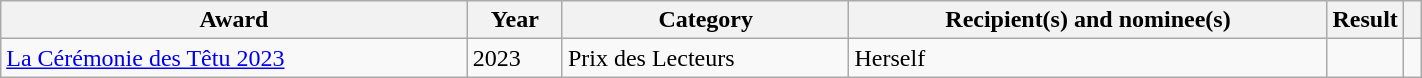<table class="wikitable plainrowheaders" style="width: 75%;">
<tr>
<th scope="col">Award</th>
<th scope="col">Year</th>
<th scope="col">Category</th>
<th scope="col">Recipient(s) and nominee(s)</th>
<th scope="col" style="width: 5%;">Result</th>
<th scope="col" class="unsortable"></th>
</tr>
<tr>
<td><a href='#'>La Cérémonie des Têtu 2023</a></td>
<td>2023</td>
<td>Prix des Lecteurs</td>
<td>Herself</td>
<td></td>
<td align="center"></td>
</tr>
</table>
